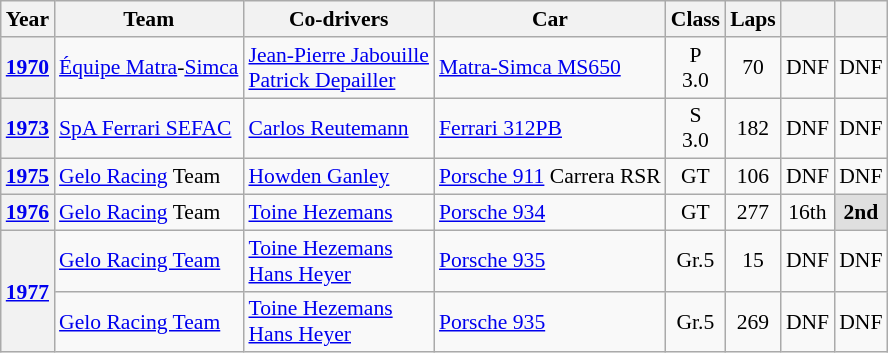<table class="wikitable" style="text-align:center; font-size:90%">
<tr>
<th>Year</th>
<th>Team</th>
<th>Co-drivers</th>
<th>Car</th>
<th>Class</th>
<th>Laps</th>
<th></th>
<th></th>
</tr>
<tr>
<th><a href='#'>1970</a></th>
<td align="left"> <a href='#'>Équipe Matra</a>-<a href='#'>Simca</a></td>
<td align="left"> <a href='#'>Jean-Pierre Jabouille</a><br> <a href='#'>Patrick Depailler</a></td>
<td align="left"><a href='#'>Matra-Simca MS650</a></td>
<td>P<br>3.0</td>
<td>70</td>
<td>DNF</td>
<td>DNF</td>
</tr>
<tr>
<th><a href='#'>1973</a></th>
<td align="left"> <a href='#'>SpA Ferrari SEFAC</a></td>
<td align="left"> <a href='#'>Carlos Reutemann</a></td>
<td align="left"><a href='#'>Ferrari 312PB</a></td>
<td>S<br>3.0</td>
<td>182</td>
<td>DNF</td>
<td>DNF</td>
</tr>
<tr>
<th><a href='#'>1975</a></th>
<td align="left"> <a href='#'>Gelo Racing</a> Team</td>
<td align="left"> <a href='#'>Howden Ganley</a></td>
<td align="left"><a href='#'>Porsche 911</a> Carrera RSR</td>
<td>GT</td>
<td>106</td>
<td>DNF</td>
<td>DNF</td>
</tr>
<tr>
<th><a href='#'>1976</a></th>
<td align="left"> <a href='#'>Gelo Racing</a> Team</td>
<td align="left"> <a href='#'>Toine Hezemans</a></td>
<td align="left"><a href='#'>Porsche 934</a></td>
<td>GT</td>
<td>277</td>
<td>16th</td>
<td style="background:#DFDFDF;"><strong>2nd</strong></td>
</tr>
<tr>
<th rowspan=2><a href='#'>1977</a></th>
<td align="left"> <a href='#'>Gelo Racing Team</a></td>
<td align="left"> <a href='#'>Toine Hezemans</a><br> <a href='#'>Hans Heyer</a></td>
<td align="left"><a href='#'>Porsche 935</a></td>
<td>Gr.5</td>
<td>15</td>
<td>DNF</td>
<td>DNF</td>
</tr>
<tr>
<td align="left"> <a href='#'>Gelo Racing Team</a></td>
<td align="left"> <a href='#'>Toine Hezemans</a><br> <a href='#'>Hans Heyer</a></td>
<td align="left"><a href='#'>Porsche 935</a></td>
<td>Gr.5</td>
<td>269</td>
<td>DNF</td>
<td>DNF</td>
</tr>
</table>
